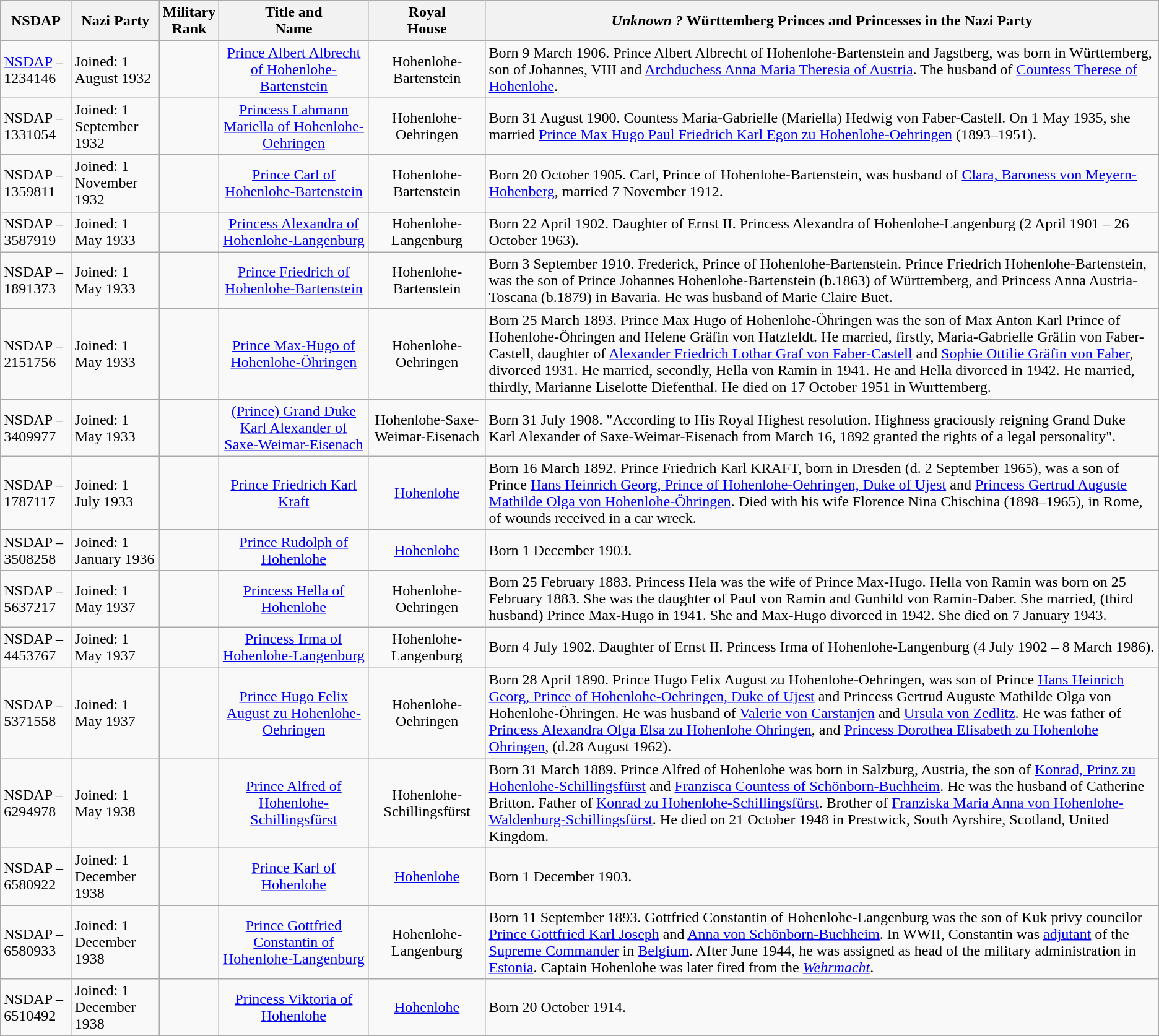<table class="wikitable">
<tr>
<th>NSDAP</th>
<th>Nazi Party</th>
<th>Military<br>Rank</th>
<th>Title and<br>Name</th>
<th>Royal<br>House</th>
<th><em>Unknown ?</em> Württemberg Princes and Princesses in the Nazi Party</th>
</tr>
<tr>
<td><a href='#'>NSDAP</a> – 1234146</td>
<td>Joined: 1 August 1932</td>
<td></td>
<td align="center"><a href='#'>Prince Albert Albrecht of Hohenlohe-Bartenstein</a></td>
<td align="center"> Hohenlohe-Bartenstein</td>
<td>Born 9 March 1906. Prince Albert Albrecht of Hohenlohe-Bartenstein and Jagstberg, was born in Württemberg, son of Johannes, VIII and <a href='#'>Archduchess Anna Maria Theresia of Austria</a>. The husband of <a href='#'>Countess Therese of Hohenlohe</a>.</td>
</tr>
<tr>
<td>NSDAP – 1331054</td>
<td>Joined: 1 September 1932</td>
<td></td>
<td align="center"><a href='#'>Princess Lahmann Mariella of Hohenlohe-Oehringen</a></td>
<td align="center"> Hohenlohe-Oehringen</td>
<td>Born 31 August 1900. Countess Maria-Gabrielle (Mariella) Hedwig von Faber-Castell. On 1 May 1935, she married <a href='#'>Prince Max Hugo Paul Friedrich Karl Egon zu Hohenlohe-Oehringen</a> (1893–1951).</td>
</tr>
<tr>
<td>NSDAP – 1359811</td>
<td>Joined: 1 November 1932</td>
<td></td>
<td align="center"><a href='#'>Prince Carl of Hohenlohe-Bartenstein</a></td>
<td align="center"> Hohenlohe-Bartenstein</td>
<td>Born 20 October 1905. Carl, Prince of Hohenlohe-Bartenstein, was husband of <a href='#'>Clara, Baroness von Meyern-Hohenberg</a>, married 7 November 1912.</td>
</tr>
<tr>
<td>NSDAP – 3587919</td>
<td>Joined: 1 May 1933</td>
<td></td>
<td align="center"><a href='#'>Princess Alexandra of Hohenlohe-Langenburg</a></td>
<td align="center"> Hohenlohe-Langenburg</td>
<td>Born 22 April 1902. Daughter of Ernst II. Princess Alexandra of Hohenlohe-Langenburg (2 April 1901 – 26 October 1963).</td>
</tr>
<tr>
<td>NSDAP – 1891373</td>
<td>Joined: 1 May 1933</td>
<td></td>
<td align="center"><a href='#'>Prince Friedrich of Hohenlohe-Bartenstein</a></td>
<td align="center"> Hohenlohe-Bartenstein</td>
<td>Born 3 September 1910. Frederick, Prince of Hohenlohe-Bartenstein. Prince Friedrich Hohenlohe-Bartenstein, was the son of Prince Johannes Hohenlohe-Bartenstein (b.1863) of Württemberg, and Princess Anna Austria-Toscana (b.1879) in Bavaria. He was husband of Marie Claire Buet.</td>
</tr>
<tr>
<td>NSDAP – 2151756</td>
<td>Joined: 1 May 1933</td>
<td></td>
<td align="center"><a href='#'>Prince Max-Hugo of Hohenlohe-Öhringen</a></td>
<td align="center"> Hohenlohe-Oehringen</td>
<td>Born 25 March 1893. Prince Max Hugo of Hohenlohe-Öhringen was the son of Max Anton Karl Prince of Hohenlohe-Öhringen and Helene Gräfin von Hatzfeldt. He married, firstly, Maria-Gabrielle Gräfin von Faber-Castell, daughter of <a href='#'>Alexander Friedrich Lothar Graf von Faber-Castell</a> and <a href='#'>Sophie Ottilie Gräfin von Faber</a>, divorced 1931. He married, secondly, Hella von Ramin in 1941. He and Hella divorced in 1942. He married, thirdly, Marianne Liselotte Diefenthal. He died on 17 October 1951 in Wurttemberg.</td>
</tr>
<tr>
<td>NSDAP – 3409977</td>
<td>Joined: 1 May 1933</td>
<td></td>
<td align="center"><a href='#'>(Prince) Grand Duke Karl Alexander of Saxe-Weimar-Eisenach</a></td>
<td align="center"> Hohenlohe-Saxe-Weimar-Eisenach</td>
<td>Born 31 July 1908. "According to His Royal Highest resolution. Highness graciously reigning Grand Duke Karl Alexander of Saxe-Weimar-Eisenach from March 16, 1892 granted the rights of a legal personality".</td>
</tr>
<tr>
<td>NSDAP – 1787117</td>
<td>Joined: 1 July 1933</td>
<td></td>
<td align="center"><a href='#'>Prince Friedrich Karl Kraft</a></td>
<td align="center"><a href='#'>Hohenlohe</a></td>
<td>Born 16 March 1892. Prince Friedrich Karl KRAFT, born in Dresden (d. 2 September 1965), was a son of Prince <a href='#'>Hans Heinrich Georg, Prince of Hohenlohe-Oehringen, Duke of Ujest</a> and <a href='#'>Princess Gertrud Auguste Mathilde Olga von Hohenlohe-Öhringen</a>. Died with his wife Florence Nina Chischina (1898–1965), in Rome, of wounds received in a car wreck.</td>
</tr>
<tr>
<td>NSDAP – 3508258</td>
<td>Joined: 1 January 1936</td>
<td></td>
<td align="center"><a href='#'>Prince Rudolph of Hohenlohe</a></td>
<td align="center"><a href='#'>Hohenlohe</a></td>
<td>Born 1 December 1903.</td>
</tr>
<tr>
<td>NSDAP – 5637217</td>
<td>Joined: 1 May 1937</td>
<td></td>
<td align="center"><a href='#'>Princess Hella of Hohenlohe</a></td>
<td align="center"> Hohenlohe-Oehringen</td>
<td>Born 25 February 1883. Princess Hela was the wife of Prince Max-Hugo. Hella von Ramin was born on 25 February 1883. She was the daughter of Paul von Ramin and Gunhild von Ramin-Daber. She married, (third husband) Prince Max-Hugo in 1941. She and Max-Hugo divorced in 1942. She died on 7 January 1943.</td>
</tr>
<tr>
<td>NSDAP – 4453767</td>
<td>Joined: 1 May 1937</td>
<td></td>
<td align="center"><a href='#'>Princess Irma of Hohenlohe-Langenburg</a></td>
<td align="center"> Hohenlohe-Langenburg</td>
<td>Born 4 July 1902. Daughter of Ernst II. Princess Irma of Hohenlohe-Langenburg (4 July 1902 – 8 March 1986).</td>
</tr>
<tr>
<td>NSDAP – 5371558</td>
<td>Joined: 1 May 1937</td>
<td></td>
<td align="center"><a href='#'>Prince Hugo Felix August zu Hohenlohe-Oehringen</a></td>
<td align="center"> Hohenlohe-Oehringen</td>
<td>Born 28 April 1890. Prince Hugo Felix August zu Hohenlohe-Oehringen, was son of Prince <a href='#'>Hans Heinrich Georg, Prince of Hohenlohe-Oehringen, Duke of Ujest</a> and Princess Gertrud Auguste Mathilde Olga von Hohenlohe-Öhringen. He was husband of <a href='#'>Valerie von Carstanjen</a> and <a href='#'>Ursula von Zedlitz</a>. He was father of <a href='#'>Princess Alexandra Olga Elsa zu Hohenlohe Ohringen</a>, and <a href='#'>Princess Dorothea Elisabeth zu Hohenlohe Ohringen</a>, (d.28 August 1962).</td>
</tr>
<tr>
<td>NSDAP – 6294978</td>
<td>Joined: 1 May 1938</td>
<td></td>
<td align="center"><a href='#'>Prince Alfred of Hohenlohe-Schillingsfürst</a></td>
<td align="center">Hohenlohe-Schillingsfürst</td>
<td>Born 31 March 1889. Prince Alfred of Hohenlohe was born in Salzburg, Austria, the son of <a href='#'>Konrad, Prinz zu Hohenlohe-Schillingsfürst</a> and <a href='#'>Franzisca Countess of Schönborn-Buchheim</a>. He was the husband of Catherine Britton. Father of <a href='#'>Konrad zu Hohenlohe-Schillingsfürst</a>. Brother of <a href='#'>Franziska Maria Anna von Hohenlohe-Waldenburg-Schillingsfürst</a>. He died on 21 October 1948 in Prestwick, South Ayrshire, Scotland, United Kingdom.</td>
</tr>
<tr>
<td>NSDAP – 6580922</td>
<td>Joined: 1 December 1938</td>
<td></td>
<td align="center"><a href='#'>Prince Karl of Hohenlohe</a></td>
<td align="center"><a href='#'>Hohenlohe</a></td>
<td>Born 1 December 1903.</td>
</tr>
<tr>
<td>NSDAP – 6580933</td>
<td>Joined: 1 December 1938</td>
<td></td>
<td align="center"><a href='#'>Prince Gottfried Constantin of Hohenlohe-Langenburg</a></td>
<td align="center"> Hohenlohe-Langenburg</td>
<td>Born 11 September 1893. Gottfried Constantin of Hohenlohe-Langenburg was the son of Kuk privy councilor <a href='#'>Prince Gottfried Karl Joseph</a> and <a href='#'>Anna von Schönborn-Buchheim</a>. In WWII, Constantin was <a href='#'>adjutant</a> of the <a href='#'>Supreme Commander</a> in <a href='#'>Belgium</a>. After June 1944, he was assigned as head of the military administration in <a href='#'>Estonia</a>. Captain Hohenlohe was later fired from the <em><a href='#'>Wehrmacht</a></em>.</td>
</tr>
<tr>
<td>NSDAP – 6510492</td>
<td>Joined: 1 December 1938</td>
<td></td>
<td align="center"><a href='#'>Princess Viktoria of Hohenlohe</a></td>
<td align="center"><a href='#'>Hohenlohe</a></td>
<td>Born 20 October 1914.</td>
</tr>
<tr>
</tr>
</table>
